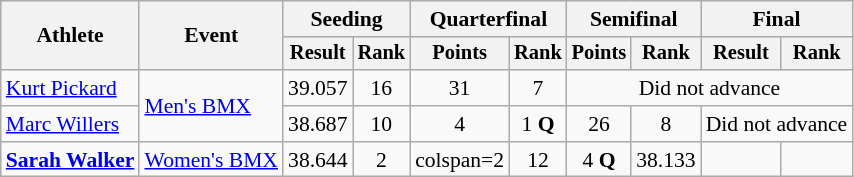<table class=wikitable style="font-size:90%">
<tr>
<th rowspan="2">Athlete</th>
<th rowspan="2">Event</th>
<th colspan="2">Seeding</th>
<th colspan="2">Quarterfinal</th>
<th colspan="2">Semifinal</th>
<th colspan="2">Final</th>
</tr>
<tr style="font-size:95%">
<th>Result</th>
<th>Rank</th>
<th>Points</th>
<th>Rank</th>
<th>Points</th>
<th>Rank</th>
<th>Result</th>
<th>Rank</th>
</tr>
<tr align=center>
<td align=left><a href='#'>Kurt Pickard</a></td>
<td align=left rowspan=2><a href='#'>Men's BMX</a></td>
<td>39.057</td>
<td>16</td>
<td>31</td>
<td>7</td>
<td colspan=4>Did not advance</td>
</tr>
<tr align=center>
<td align=left><a href='#'>Marc Willers</a></td>
<td>38.687</td>
<td>10</td>
<td>4</td>
<td>1 <strong>Q</strong></td>
<td>26</td>
<td>8</td>
<td colspan=2>Did not advance</td>
</tr>
<tr align=center>
<td align=left><strong><a href='#'>Sarah Walker</a></strong></td>
<td align=left><a href='#'>Women's BMX</a></td>
<td>38.644</td>
<td>2</td>
<td>colspan=2 </td>
<td>12</td>
<td>4 <strong>Q</strong></td>
<td>38.133</td>
<td></td>
</tr>
</table>
